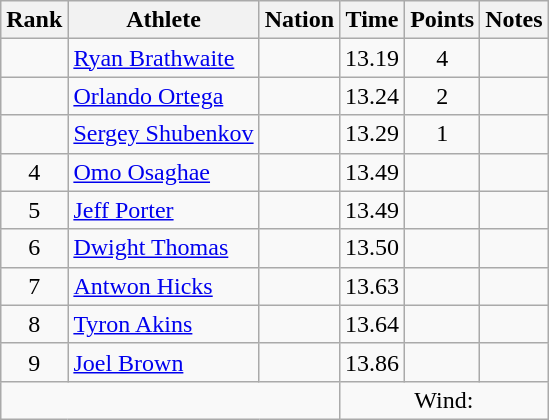<table class="wikitable mw-datatable sortable" style="text-align:center;">
<tr>
<th>Rank</th>
<th>Athlete</th>
<th>Nation</th>
<th>Time</th>
<th>Points</th>
<th>Notes</th>
</tr>
<tr>
<td></td>
<td align=left><a href='#'>Ryan Brathwaite</a></td>
<td align=left></td>
<td>13.19</td>
<td>4</td>
<td></td>
</tr>
<tr>
<td></td>
<td align=left><a href='#'>Orlando Ortega</a></td>
<td align=left></td>
<td>13.24</td>
<td>2</td>
<td></td>
</tr>
<tr>
<td></td>
<td align=left><a href='#'>Sergey Shubenkov</a></td>
<td align=left></td>
<td>13.29</td>
<td>1</td>
<td></td>
</tr>
<tr>
<td>4</td>
<td align=left><a href='#'>Omo Osaghae</a></td>
<td align=left></td>
<td>13.49</td>
<td></td>
<td></td>
</tr>
<tr>
<td>5</td>
<td align=left><a href='#'>Jeff Porter</a></td>
<td align=left></td>
<td>13.49</td>
<td></td>
<td></td>
</tr>
<tr>
<td>6</td>
<td align=left><a href='#'>Dwight Thomas</a></td>
<td align=left></td>
<td>13.50</td>
<td></td>
<td></td>
</tr>
<tr>
<td>7</td>
<td align=left><a href='#'>Antwon Hicks</a></td>
<td align=left></td>
<td>13.63</td>
<td></td>
<td></td>
</tr>
<tr>
<td>8</td>
<td align=left><a href='#'>Tyron Akins</a></td>
<td align=left></td>
<td>13.64</td>
<td></td>
<td></td>
</tr>
<tr>
<td>9</td>
<td align=left><a href='#'>Joel Brown</a></td>
<td align=left></td>
<td>13.86</td>
<td></td>
<td></td>
</tr>
<tr class="sortbottom">
<td colspan=3></td>
<td colspan=3>Wind: </td>
</tr>
</table>
